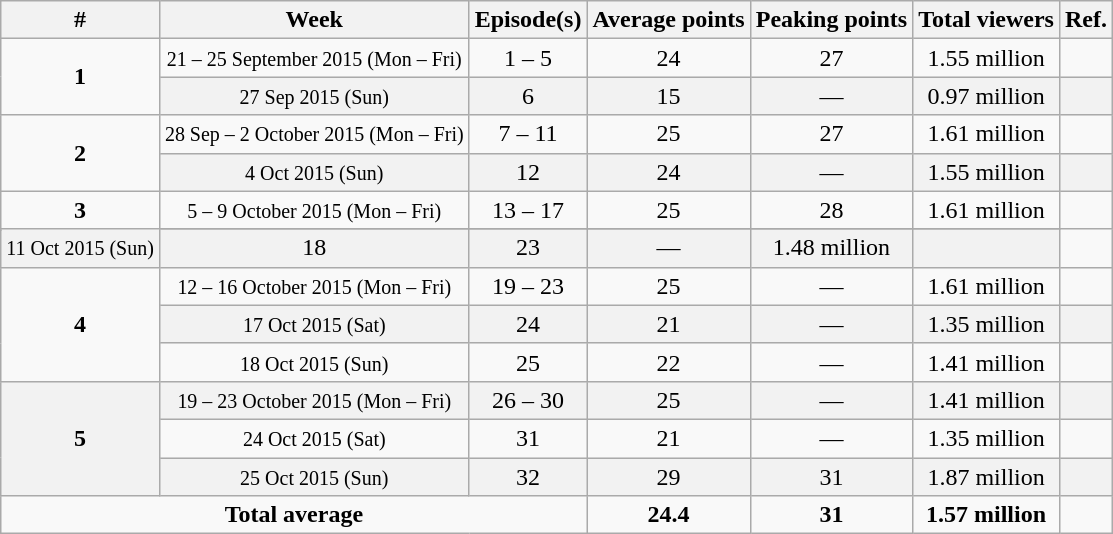<table class="wikitable" style=text-align:center;">
<tr>
<th>#</th>
<th>Week</th>
<th>Episode(s)</th>
<th>Average points</th>
<th>Peaking points</th>
<th>Total viewers</th>
<th>Ref.</th>
</tr>
<tr>
<td rowspan="2"><strong>1</strong></td>
<td><small>21 – 25 September 2015 (Mon – Fri)</small></td>
<td>1 – 5</td>
<td>24</td>
<td>27</td>
<td>1.55 million</td>
<td></td>
</tr>
<tr ---- bgcolor="#F2F2F2">
<td><small>27 Sep 2015 (Sun)</small></td>
<td>6</td>
<td>15</td>
<td>—</td>
<td>0.97 million</td>
<td></td>
</tr>
<tr>
<td rowspan="2"><strong>2</strong></td>
<td><small>28 Sep – 2 October 2015 (Mon – Fri)</small></td>
<td>7 – 11</td>
<td>25</td>
<td>27</td>
<td>1.61 million</td>
<td></td>
</tr>
<tr ---- bgcolor="#F2F2F2">
<td><small>4 Oct 2015 (Sun)</small></td>
<td>12</td>
<td>24</td>
<td>—</td>
<td>1.55 million</td>
<td></td>
</tr>
<tr>
<td rowspan="2"><strong>3</strong></td>
<td><small>5 – 9 October 2015 (Mon – Fri)</small></td>
<td>13 – 17</td>
<td>25</td>
<td>28</td>
<td>1.61 million</td>
<td></td>
</tr>
<tr>
</tr>
<tr ---- bgcolor="#F2F2F2">
<td><small>11 Oct 2015 (Sun)</small></td>
<td>18</td>
<td>23</td>
<td>—</td>
<td>1.48 million</td>
<td></td>
</tr>
<tr>
<td rowspan="3"><strong>4</strong></td>
<td><small>12 – 16 October 2015 (Mon – Fri)</small></td>
<td>19 – 23</td>
<td>25</td>
<td>—</td>
<td>1.61 million</td>
<td></td>
</tr>
<tr ---- bgcolor="#F2F2F2">
<td><small>17 Oct 2015 (Sat)</small></td>
<td>24</td>
<td>21</td>
<td>—</td>
<td>1.35 million</td>
<td></td>
</tr>
<tr>
<td><small>18 Oct 2015 (Sun)</small></td>
<td>25</td>
<td>22</td>
<td>—</td>
<td>1.41 million</td>
<td></td>
</tr>
<tr ---- bgcolor="#F2F2F2">
<td rowspan="3"><strong>5</strong></td>
<td><small>19 – 23 October 2015 (Mon – Fri)</small></td>
<td>26 – 30</td>
<td>25</td>
<td>—</td>
<td>1.41 million</td>
<td></td>
</tr>
<tr>
<td><small>24 Oct 2015 (Sat)</small></td>
<td>31</td>
<td>21</td>
<td>—</td>
<td>1.35 million</td>
<td></td>
</tr>
<tr ---- bgcolor="#F2F2F2">
<td><small>25 Oct 2015 (Sun)</small></td>
<td>32</td>
<td>29</td>
<td>31</td>
<td>1.87 million</td>
<td></td>
</tr>
<tr>
<td colspan="3"><strong>Total average</strong></td>
<td><strong>24.4</strong></td>
<td><strong>31</strong></td>
<td><strong>1.57 million</strong></td>
<td></td>
</tr>
</table>
